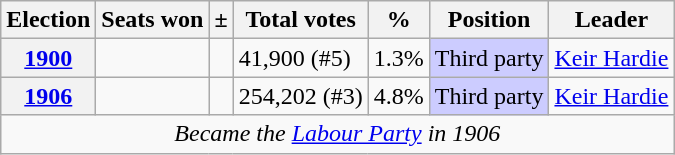<table class="wikitable sortable">
<tr>
<th>Election</th>
<th>Seats won</th>
<th>±</th>
<th>Total votes</th>
<th>%</th>
<th>Position</th>
<th>Leader</th>
</tr>
<tr>
<th><a href='#'>1900</a></th>
<td></td>
<td></td>
<td>41,900 (#5)</td>
<td>1.3%</td>
<td style="background:#ccf;">Third party</td>
<td><a href='#'>Keir Hardie</a></td>
</tr>
<tr>
<th><a href='#'>1906</a></th>
<td></td>
<td></td>
<td>254,202 (#3)</td>
<td>4.8%</td>
<td style="background:#ccf;">Third party</td>
<td><a href='#'>Keir Hardie</a></td>
</tr>
<tr>
<td colspan="7" style="text-align:center;"><em>Became the <a href='#'>Labour Party</a> in 1906</em></td>
</tr>
</table>
